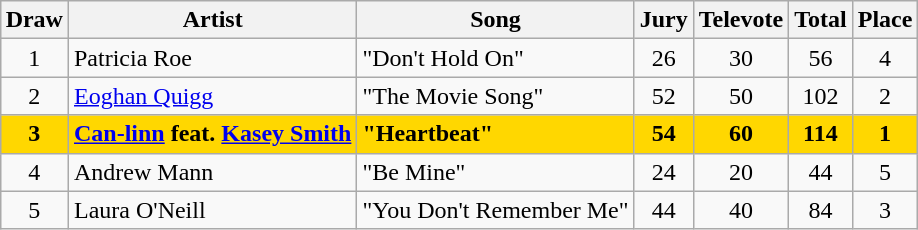<table class="sortable wikitable" style="margin: 1em auto 1em auto; text-align:center">
<tr>
<th>Draw</th>
<th>Artist</th>
<th>Song</th>
<th>Jury</th>
<th>Televote</th>
<th>Total</th>
<th>Place</th>
</tr>
<tr>
<td>1</td>
<td align="left">Patricia Roe</td>
<td align="left">"Don't Hold On"</td>
<td>26</td>
<td>30</td>
<td>56</td>
<td>4</td>
</tr>
<tr>
<td>2</td>
<td align="left"><a href='#'>Eoghan Quigg</a></td>
<td align="left">"The Movie Song"</td>
<td>52</td>
<td>50</td>
<td>102</td>
<td>2</td>
</tr>
<tr style="font-weight:bold; background:gold;">
<td>3</td>
<td align="left"><a href='#'>Can-linn</a> feat. <a href='#'>Kasey Smith</a></td>
<td align="left">"Heartbeat"</td>
<td>54</td>
<td>60</td>
<td>114</td>
<td>1</td>
</tr>
<tr>
<td>4</td>
<td align="left">Andrew Mann</td>
<td align="left">"Be Mine"</td>
<td>24</td>
<td>20</td>
<td>44</td>
<td>5</td>
</tr>
<tr>
<td>5</td>
<td align="left">Laura O'Neill</td>
<td align="left">"You Don't Remember Me"</td>
<td>44</td>
<td>40</td>
<td>84</td>
<td>3</td>
</tr>
</table>
